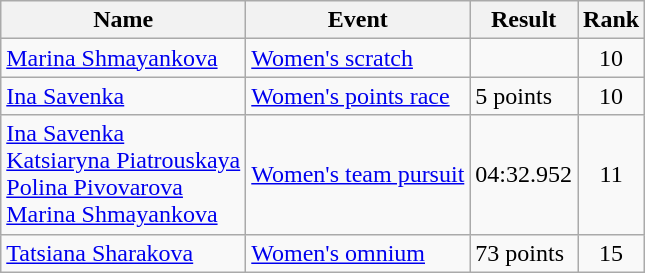<table class="wikitable sortable">
<tr>
<th>Name</th>
<th>Event</th>
<th>Result</th>
<th>Rank</th>
</tr>
<tr>
<td><a href='#'>Marina Shmayankova</a></td>
<td><a href='#'>Women's scratch</a></td>
<td></td>
<td align=center>10</td>
</tr>
<tr>
<td><a href='#'>Ina Savenka</a></td>
<td><a href='#'>Women's points race</a></td>
<td>5 points</td>
<td align=center>10</td>
</tr>
<tr>
<td><a href='#'>Ina Savenka</a><br><a href='#'>Katsiaryna Piatrouskaya</a><br><a href='#'>Polina Pivovarova</a><br><a href='#'>Marina Shmayankova</a></td>
<td><a href='#'>Women's team pursuit</a></td>
<td>04:32.952</td>
<td align=center>11</td>
</tr>
<tr>
<td><a href='#'>Tatsiana Sharakova</a></td>
<td><a href='#'>Women's omnium</a></td>
<td>73 points</td>
<td align=center>15</td>
</tr>
</table>
